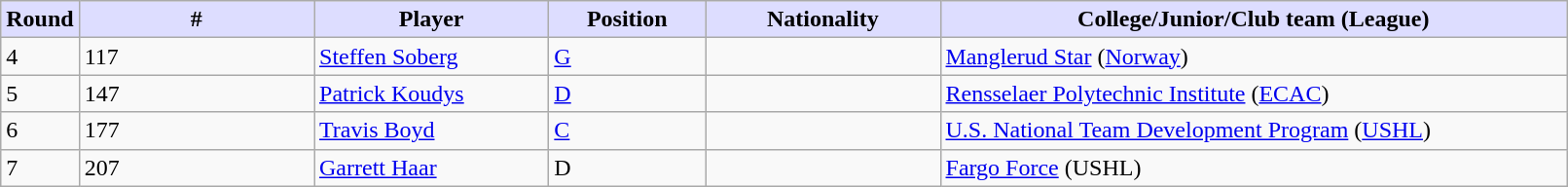<table class="wikitable">
<tr>
<th style="background:#ddf; width:5%;">Round</th>
<th style="background:#ddf; width:15%;">#</th>
<th style="background:#ddf; width:15%;">Player</th>
<th style="background:#ddf; width:10%;">Position</th>
<th style="background:#ddf; width:15%;">Nationality</th>
<th style="background:#ddf; width:100%;">College/Junior/Club team (League)</th>
</tr>
<tr>
<td>4</td>
<td>117</td>
<td><a href='#'>Steffen Soberg</a></td>
<td><a href='#'>G</a></td>
<td></td>
<td><a href='#'>Manglerud Star</a> (<a href='#'>Norway</a>)</td>
</tr>
<tr>
<td>5</td>
<td>147</td>
<td><a href='#'>Patrick Koudys</a></td>
<td><a href='#'>D</a></td>
<td></td>
<td><a href='#'>Rensselaer Polytechnic Institute</a> (<a href='#'>ECAC</a>)</td>
</tr>
<tr>
<td>6</td>
<td>177</td>
<td><a href='#'>Travis Boyd</a></td>
<td><a href='#'>C</a></td>
<td></td>
<td><a href='#'>U.S. National Team Development Program</a> (<a href='#'>USHL</a>)</td>
</tr>
<tr>
<td>7</td>
<td>207</td>
<td><a href='#'>Garrett Haar</a></td>
<td>D</td>
<td></td>
<td><a href='#'>Fargo Force</a> (USHL)</td>
</tr>
</table>
